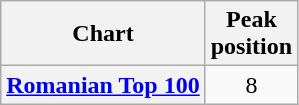<table class="wikitable plainrowheaders" style="text-align:center">
<tr>
<th>Chart</th>
<th>Peak<br>position</th>
</tr>
<tr>
<th scope="row"><a href='#'>Romanian Top 100</a></th>
<td>8</td>
</tr>
</table>
